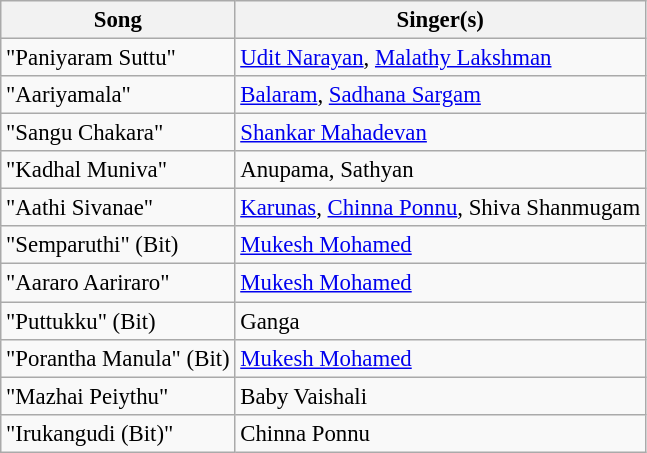<table class="wikitable" style="font-size:95%;">
<tr>
<th>Song</th>
<th>Singer(s)</th>
</tr>
<tr>
<td>"Paniyaram Suttu"</td>
<td><a href='#'>Udit Narayan</a>, <a href='#'>Malathy Lakshman</a></td>
</tr>
<tr>
<td>"Aariyamala"</td>
<td><a href='#'>Balaram</a>, <a href='#'>Sadhana Sargam</a></td>
</tr>
<tr>
<td>"Sangu Chakara"</td>
<td><a href='#'>Shankar Mahadevan</a></td>
</tr>
<tr>
<td>"Kadhal Muniva"</td>
<td>Anupama, Sathyan</td>
</tr>
<tr>
<td>"Aathi Sivanae"</td>
<td><a href='#'>Karunas</a>, <a href='#'>Chinna Ponnu</a>, Shiva Shanmugam</td>
</tr>
<tr>
<td>"Semparuthi" (Bit)</td>
<td><a href='#'>Mukesh Mohamed</a></td>
</tr>
<tr>
<td>"Aararo Aariraro"</td>
<td><a href='#'>Mukesh Mohamed</a></td>
</tr>
<tr>
<td>"Puttukku" (Bit)</td>
<td>Ganga</td>
</tr>
<tr>
<td>"Porantha Manula" (Bit)</td>
<td><a href='#'>Mukesh Mohamed</a></td>
</tr>
<tr>
<td>"Mazhai Peiythu"</td>
<td>Baby Vaishali</td>
</tr>
<tr>
<td>"Irukangudi (Bit)"</td>
<td>Chinna Ponnu</td>
</tr>
</table>
